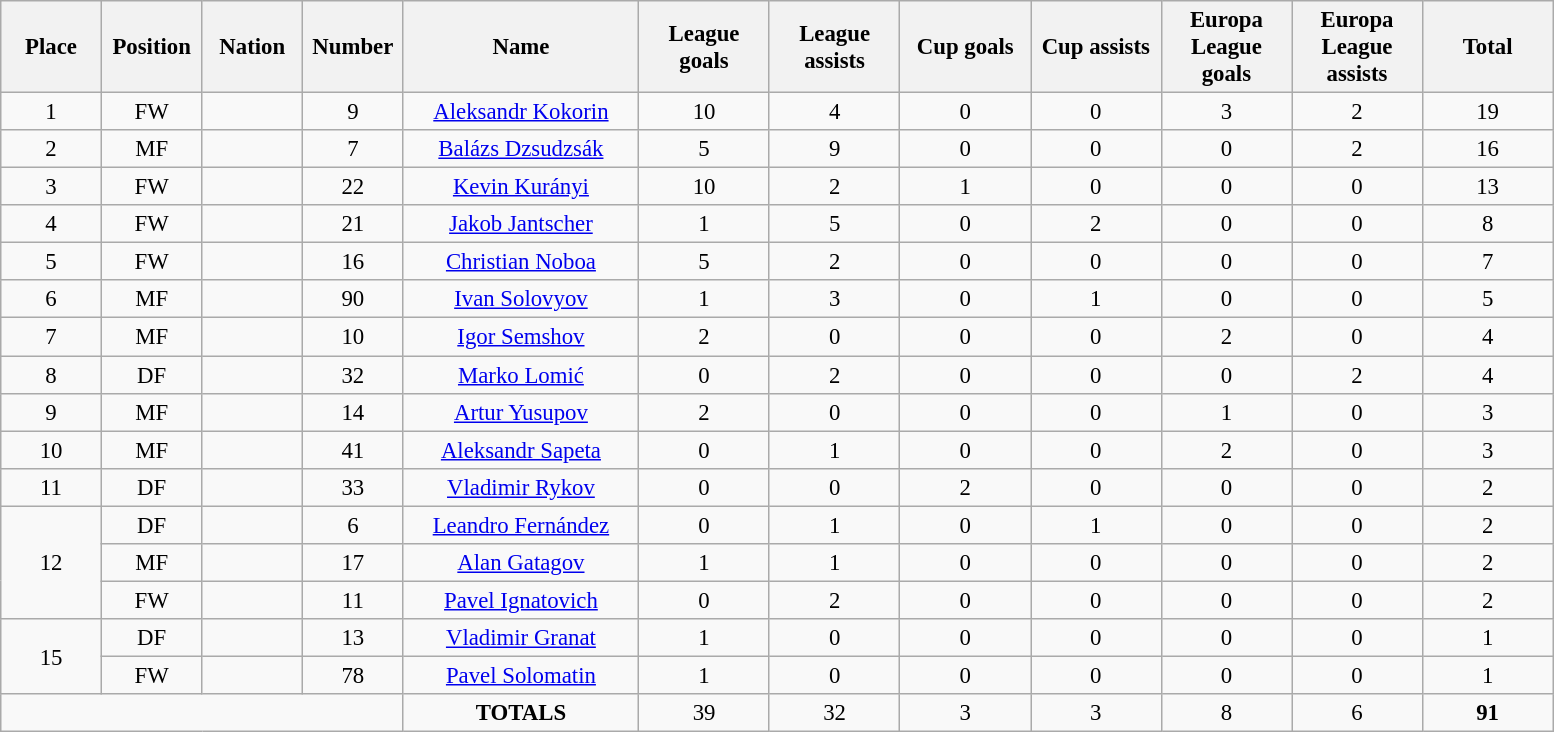<table class="wikitable" style="font-size: 95%; text-align: center;">
<tr>
<th width=60>Place</th>
<th width=60>Position</th>
<th width=60>Nation</th>
<th width=60>Number</th>
<th width=150>Name</th>
<th width=80>League goals</th>
<th width=80>League assists</th>
<th width=80>Cup goals</th>
<th width=80>Cup assists</th>
<th width=80>Europa League goals</th>
<th width=80>Europa League assists</th>
<th width=80>Total</th>
</tr>
<tr>
<td>1</td>
<td>FW</td>
<td></td>
<td>9</td>
<td><a href='#'>Aleksandr Kokorin</a></td>
<td>10</td>
<td>4</td>
<td>0</td>
<td>0</td>
<td>3</td>
<td>2</td>
<td>19</td>
</tr>
<tr>
<td>2</td>
<td>MF</td>
<td></td>
<td>7</td>
<td><a href='#'>Balázs Dzsudzsák</a></td>
<td>5</td>
<td>9</td>
<td>0</td>
<td>0</td>
<td>0</td>
<td>2</td>
<td>16</td>
</tr>
<tr>
<td>3</td>
<td>FW</td>
<td></td>
<td>22</td>
<td><a href='#'>Kevin Kurányi</a></td>
<td>10</td>
<td>2</td>
<td>1</td>
<td>0</td>
<td>0</td>
<td>0</td>
<td>13</td>
</tr>
<tr>
<td>4</td>
<td>FW</td>
<td></td>
<td>21</td>
<td><a href='#'>Jakob Jantscher</a></td>
<td>1</td>
<td>5</td>
<td>0</td>
<td>2</td>
<td>0</td>
<td>0</td>
<td>8</td>
</tr>
<tr>
<td>5</td>
<td>FW</td>
<td></td>
<td>16</td>
<td><a href='#'>Christian Noboa</a></td>
<td>5</td>
<td>2</td>
<td>0</td>
<td>0</td>
<td>0</td>
<td>0</td>
<td>7</td>
</tr>
<tr>
<td>6</td>
<td>MF</td>
<td></td>
<td>90</td>
<td><a href='#'>Ivan Solovyov</a></td>
<td>1</td>
<td>3</td>
<td>0</td>
<td>1</td>
<td>0</td>
<td>0</td>
<td>5</td>
</tr>
<tr>
<td>7</td>
<td>MF</td>
<td></td>
<td>10</td>
<td><a href='#'>Igor Semshov</a></td>
<td>2</td>
<td>0</td>
<td>0</td>
<td>0</td>
<td>2</td>
<td>0</td>
<td>4</td>
</tr>
<tr>
<td>8</td>
<td>DF</td>
<td></td>
<td>32</td>
<td><a href='#'>Marko Lomić</a></td>
<td>0</td>
<td>2</td>
<td>0</td>
<td>0</td>
<td>0</td>
<td>2</td>
<td>4</td>
</tr>
<tr>
<td>9</td>
<td>MF</td>
<td></td>
<td>14</td>
<td><a href='#'>Artur Yusupov</a></td>
<td>2</td>
<td>0</td>
<td>0</td>
<td>0</td>
<td>1</td>
<td>0</td>
<td>3</td>
</tr>
<tr>
<td>10</td>
<td>MF</td>
<td></td>
<td>41</td>
<td><a href='#'>Aleksandr Sapeta</a></td>
<td>0</td>
<td>1</td>
<td>0</td>
<td>0</td>
<td>2</td>
<td>0</td>
<td>3</td>
</tr>
<tr>
<td>11</td>
<td>DF</td>
<td></td>
<td>33</td>
<td><a href='#'>Vladimir Rykov</a></td>
<td>0</td>
<td>0</td>
<td>2</td>
<td>0</td>
<td>0</td>
<td>0</td>
<td>2</td>
</tr>
<tr>
<td rowspan="3">12</td>
<td>DF</td>
<td></td>
<td>6</td>
<td><a href='#'>Leandro Fernández</a></td>
<td>0</td>
<td>1</td>
<td>0</td>
<td>1</td>
<td>0</td>
<td>0</td>
<td>2</td>
</tr>
<tr>
<td>MF</td>
<td></td>
<td>17</td>
<td><a href='#'>Alan Gatagov</a></td>
<td>1</td>
<td>1</td>
<td>0</td>
<td>0</td>
<td>0</td>
<td>0</td>
<td>2</td>
</tr>
<tr>
<td>FW</td>
<td></td>
<td>11</td>
<td><a href='#'>Pavel Ignatovich</a></td>
<td>0</td>
<td>2</td>
<td>0</td>
<td>0</td>
<td>0</td>
<td>0</td>
<td>2</td>
</tr>
<tr>
<td rowspan="2">15</td>
<td>DF</td>
<td></td>
<td>13</td>
<td><a href='#'>Vladimir Granat</a></td>
<td>1</td>
<td>0</td>
<td>0</td>
<td>0</td>
<td>0</td>
<td>0</td>
<td>1</td>
</tr>
<tr>
<td>FW</td>
<td></td>
<td>78</td>
<td><a href='#'>Pavel Solomatin</a></td>
<td>1</td>
<td>0</td>
<td>0</td>
<td>0</td>
<td>0</td>
<td>0</td>
<td>1</td>
</tr>
<tr>
<td colspan="4"></td>
<td><strong>TOTALS</strong></td>
<td>39</td>
<td>32</td>
<td>3</td>
<td>3</td>
<td>8</td>
<td>6</td>
<td><strong>91</strong></td>
</tr>
</table>
